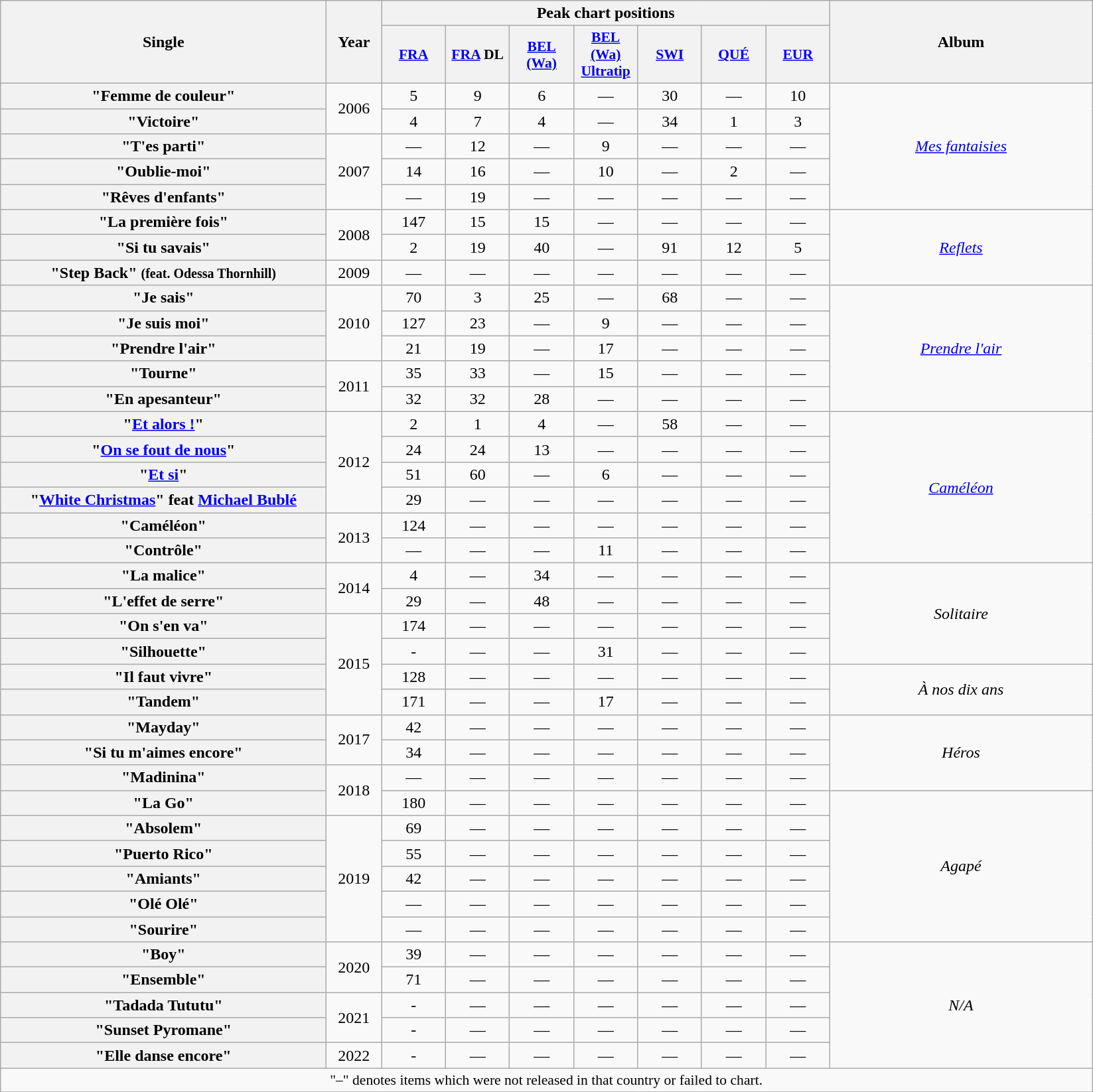<table class="wikitable plainrowheaders" style="text-align:center;">
<tr>
<th scope="col" rowspan="2" style="width:20em;">Single</th>
<th scope="col" rowspan="2" style="width:3em;">Year</th>
<th scope="col" colspan="7">Peak chart positions</th>
<th scope="col" rowspan="2" style="width:16em;">Album</th>
</tr>
<tr>
<th scope="col" style="width:4em; font-size:90%;"><a href='#'>FRA</a></th>
<th scope="col" style="width:4em; font-size:90%;"><a href='#'>FRA</a> DL</th>
<th scope="col" style="width:4em; font-size:90%;"><a href='#'>BEL <br>(Wa)</a></th>
<th scope="col" style="width:4em; font-size:90%;"><a href='#'>BEL <br>(Wa)<br>Ultratip</a></th>
<th scope="col" style="width:4em; font-size:90%;"><a href='#'>SWI</a></th>
<th scope="col" style="width:4em; font-size:90%;"><a href='#'>QUÉ</a></th>
<th scope="col" style="width:4em; font-size:90%;"><a href='#'>EUR</a></th>
</tr>
<tr>
<th scope="row">"Femme de couleur"</th>
<td align="center" rowspan="2">2006</td>
<td align="center">5</td>
<td align="center">9</td>
<td align="center">6</td>
<td align="center">—</td>
<td align="center">30</td>
<td align="center">—</td>
<td align="center">10</td>
<td align="center" rowspan="5"><em><a href='#'>Mes fantaisies</a></em></td>
</tr>
<tr>
<th scope="row">"Victoire"</th>
<td align="center">4</td>
<td align="center">7</td>
<td align="center">4</td>
<td align="center">—</td>
<td align="center">34</td>
<td align="center">1</td>
<td align="center">3</td>
</tr>
<tr>
<th scope="row">"T'es parti"</th>
<td align="center" rowspan="3">2007</td>
<td align="center">—</td>
<td align="center">12</td>
<td align="center">—</td>
<td align="center">9</td>
<td align="center">—</td>
<td align="center">—</td>
<td align="center">—</td>
</tr>
<tr>
<th scope="row">"Oublie-moi"</th>
<td align="center">14</td>
<td align="center">16</td>
<td align="center">—</td>
<td align="center">10</td>
<td align="center">—</td>
<td align="center">2</td>
<td align="center">—</td>
</tr>
<tr>
<th scope="row">"Rêves d'enfants"</th>
<td align="center">—</td>
<td align="center">19</td>
<td align="center">—</td>
<td align="center">—</td>
<td align="center">—</td>
<td align="center">—</td>
<td align="center">—</td>
</tr>
<tr>
<th scope="row">"La première fois"</th>
<td align="center" rowspan="2">2008</td>
<td align="center">147</td>
<td align="center">15</td>
<td align="center">15</td>
<td align="center">—</td>
<td align="center">—</td>
<td align="center">—</td>
<td align="center">—</td>
<td align="center" rowspan="3"><em><a href='#'>Reflets</a></em></td>
</tr>
<tr>
<th scope="row">"Si tu savais"</th>
<td align="center">2</td>
<td align="center">19</td>
<td align="center">40</td>
<td align="center">—</td>
<td align="center">91</td>
<td align="center">12</td>
<td align="center">5</td>
</tr>
<tr>
<th scope="row">"Step Back" <small>(feat. Odessa Thornhill)</small></th>
<td align="center" rowspan="1">2009</td>
<td align="center">—</td>
<td align="center">—</td>
<td align="center">—</td>
<td align="center">—</td>
<td align="center">—</td>
<td align="center">—</td>
<td align="center">—</td>
</tr>
<tr>
<th scope="row">"Je sais"</th>
<td align="center" rowspan="3">2010</td>
<td align="center">70</td>
<td align="center">3</td>
<td align="center">25</td>
<td align="center">—</td>
<td align="center">68</td>
<td align="center">—</td>
<td align="center">—</td>
<td align="center" rowspan="5"><em><a href='#'>Prendre l'air</a></em></td>
</tr>
<tr>
<th scope="row">"Je suis moi"</th>
<td align="center">127</td>
<td align="center">23</td>
<td align="center">—</td>
<td align="center">9</td>
<td align="center">—</td>
<td align="center">—</td>
<td align="center">—</td>
</tr>
<tr>
<th scope="row">"Prendre l'air"</th>
<td align="center">21</td>
<td align="center">19</td>
<td align="center">—</td>
<td align="center">17</td>
<td align="center">—</td>
<td align="center">—</td>
<td align="center">—</td>
</tr>
<tr>
<th scope="row">"Tourne"</th>
<td align="center" rowspan="2">2011</td>
<td align="center">35</td>
<td align="center">33</td>
<td align="center">—</td>
<td align="center">15</td>
<td align="center">—</td>
<td align="center">—</td>
<td align="center">—</td>
</tr>
<tr>
<th scope="row">"En apesanteur"</th>
<td align="center">32</td>
<td align="center">32</td>
<td align="center">28</td>
<td align="center">—</td>
<td align="center">—</td>
<td align="center">—</td>
<td align="center">—</td>
</tr>
<tr>
<th scope="row">"<a href='#'>Et alors !</a>"</th>
<td align="center" rowspan="4">2012</td>
<td align="center">2</td>
<td align="center">1</td>
<td align="center">4</td>
<td align="center">—</td>
<td align="center">58</td>
<td align="center">—</td>
<td align="center">—</td>
<td align="center" rowspan="6"><em><a href='#'>Caméléon</a></em></td>
</tr>
<tr>
<th scope="row">"<a href='#'>On se fout de nous</a>"</th>
<td align="center">24</td>
<td align="center">24</td>
<td align="center">13</td>
<td align="center">—</td>
<td align="center">—</td>
<td align="center">—</td>
<td align="center">—</td>
</tr>
<tr>
<th scope="row">"<a href='#'>Et si</a>"</th>
<td align="center">51</td>
<td align="center">60</td>
<td align="center">—</td>
<td align="center">6</td>
<td align="center">—</td>
<td align="center">—</td>
<td align="center">—</td>
</tr>
<tr>
<th scope="row">"<a href='#'>White Christmas</a>" feat <a href='#'>Michael Bublé</a></th>
<td align="center">29</td>
<td align="center">—</td>
<td align="center">—</td>
<td align="center">—</td>
<td align="center">—</td>
<td align="center">—</td>
<td align="center">—</td>
</tr>
<tr>
<th scope="row">"Caméléon"</th>
<td align="center" rowspan="2">2013</td>
<td align="center">124</td>
<td align="center">—</td>
<td align="center">—</td>
<td align="center">—</td>
<td align="center">—</td>
<td align="center">—</td>
<td align="center">—</td>
</tr>
<tr>
<th scope="row">"Contrôle"</th>
<td align="center">—</td>
<td align="center">—</td>
<td align="center">—</td>
<td align="center">11</td>
<td align="center">—</td>
<td align="center">—</td>
<td align="center">—</td>
</tr>
<tr>
<th scope="row">"La malice"</th>
<td align="center" rowspan="2">2014</td>
<td align="center">4</td>
<td align="center">—</td>
<td align="center">34</td>
<td align="center">—</td>
<td align="center">—</td>
<td align="center">—</td>
<td align="center">—</td>
<td align="center" rowspan="4"><em>Solitaire</em></td>
</tr>
<tr>
<th scope="row">"L'effet de serre"</th>
<td align="center">29</td>
<td align="center">—</td>
<td align="center">48</td>
<td align="center">—</td>
<td align="center">—</td>
<td align="center">—</td>
<td align="center">—</td>
</tr>
<tr>
<th scope="row">"On s'en va"</th>
<td align="center" rowspan="4">2015</td>
<td align="center">174</td>
<td align="center">—</td>
<td align="center">—</td>
<td align="center">—</td>
<td align="center">—</td>
<td align="center">—</td>
<td align="center">—</td>
</tr>
<tr>
<th scope="row">"Silhouette"</th>
<td align="center">-</td>
<td align="center">—</td>
<td align="center">—</td>
<td align="center">31</td>
<td align="center">—</td>
<td align="center">—</td>
<td align="center">—</td>
</tr>
<tr>
<th scope="row">"Il faut vivre"</th>
<td align="center">128</td>
<td align="center">—</td>
<td align="center">—</td>
<td align="center">—</td>
<td align="center">—</td>
<td align="center">—</td>
<td align="center">—</td>
<td rowspan="2"><em>À nos dix ans</em></td>
</tr>
<tr>
<th scope="row">"Tandem"</th>
<td align="center">171</td>
<td align="center">—</td>
<td align="center">—</td>
<td align="center">17</td>
<td align="center">—</td>
<td align="center">—</td>
<td align="center">—</td>
</tr>
<tr>
<th scope="row">"Mayday"<br></th>
<td align="center" rowspan="2">2017</td>
<td align="center">42<br></td>
<td align="center">—</td>
<td align="center">—</td>
<td align="center">—</td>
<td align="center">—</td>
<td align="center">—</td>
<td align="center">—</td>
<td align="center"  rowspan="3"><em>Héros</em></td>
</tr>
<tr>
<th scope="row">"Si tu m'aimes encore"</th>
<td align="center">34<br></td>
<td align="center">—</td>
<td align="center">—</td>
<td align="center">—</td>
<td align="center">—</td>
<td align="center">—</td>
<td align="center">—</td>
</tr>
<tr>
<th scope="row">"Madinina"</th>
<td align="center" rowspan="2">2018</td>
<td align="center">—</td>
<td align="center">—</td>
<td align="center">—</td>
<td align="center">—</td>
<td align="center">—</td>
<td align="center">—</td>
<td align="center">—</td>
</tr>
<tr>
<th scope="row">"La Go"</th>
<td align="center">180</td>
<td align="center">—</td>
<td align="center">—</td>
<td align="center">—</td>
<td align="center">—</td>
<td align="center">—</td>
<td align="center">—</td>
<td align="center" rowspan="6"><em>Agapé</em></td>
</tr>
<tr>
<th scope="row">"Absolem"</th>
<td align="center" rowspan="5">2019</td>
<td align="center">69</td>
<td align="center">—</td>
<td align="center">—</td>
<td align="center">—</td>
<td align="center">—</td>
<td align="center">—</td>
<td align="center">—</td>
</tr>
<tr>
<th scope="row">"Puerto Rico"</th>
<td align="center">55</td>
<td align="center">—</td>
<td align="center">—</td>
<td align="center">—</td>
<td align="center">—</td>
<td align="center">—</td>
<td align="center">—</td>
</tr>
<tr>
<th scope="row">"Amiants"</th>
<td align="center">42</td>
<td align="center">—</td>
<td align="center">—</td>
<td align="center">—</td>
<td align="center">—</td>
<td align="center">—</td>
<td align="center">—</td>
</tr>
<tr>
<th scope="row">"Olé Olé"</th>
<td align="center">—</td>
<td align="center">—</td>
<td align="center">—</td>
<td align="center">—</td>
<td align="center">—</td>
<td align="center">—</td>
<td align="center">—</td>
</tr>
<tr>
<th scope="row">"Sourire"</th>
<td align="center">—</td>
<td align="center">—</td>
<td align="center">—</td>
<td align="center">—</td>
<td align="center">—</td>
<td align="center">—</td>
<td align="center">—</td>
</tr>
<tr>
<th scope="row">"Boy"</th>
<td align="center" rowspan="2">2020</td>
<td align="center">39</td>
<td align="center">—</td>
<td align="center">—</td>
<td align="center">—</td>
<td align="center">—</td>
<td align="center">—</td>
<td align="center">—</td>
<td align="center" rowspan="5"><em>N/A</em></td>
</tr>
<tr>
<th scope="row">"Ensemble"</th>
<td align="center">71</td>
<td align="center">—</td>
<td align="center">—</td>
<td align="center">—</td>
<td align="center">—</td>
<td align="center">—</td>
<td align="center">—</td>
</tr>
<tr>
<th scope="row">"Tadada Tututu"</th>
<td align="center" rowspan="2">2021</td>
<td align="center">-</td>
<td align="center">—</td>
<td align="center">—</td>
<td align="center">—</td>
<td align="center">—</td>
<td align="center">—</td>
<td align="center">—</td>
</tr>
<tr>
<th scope="row">"Sunset Pyromane"</th>
<td align="center">-</td>
<td align="center">—</td>
<td align="center">—</td>
<td align="center">—</td>
<td align="center">—</td>
<td align="center">—</td>
<td align="center">—</td>
</tr>
<tr>
<th scope="row">"Elle danse encore"</th>
<td align="center" rowspan="1">2022</td>
<td align="center">-</td>
<td align="center">—</td>
<td align="center">—</td>
<td align="center">—</td>
<td align="center">—</td>
<td align="center">—</td>
<td align="center">—</td>
</tr>
<tr>
<td colspan="14" align="center" style="font-size:90%;">"–" denotes items which were not released in that country or failed to chart.</td>
</tr>
<tr>
</tr>
</table>
